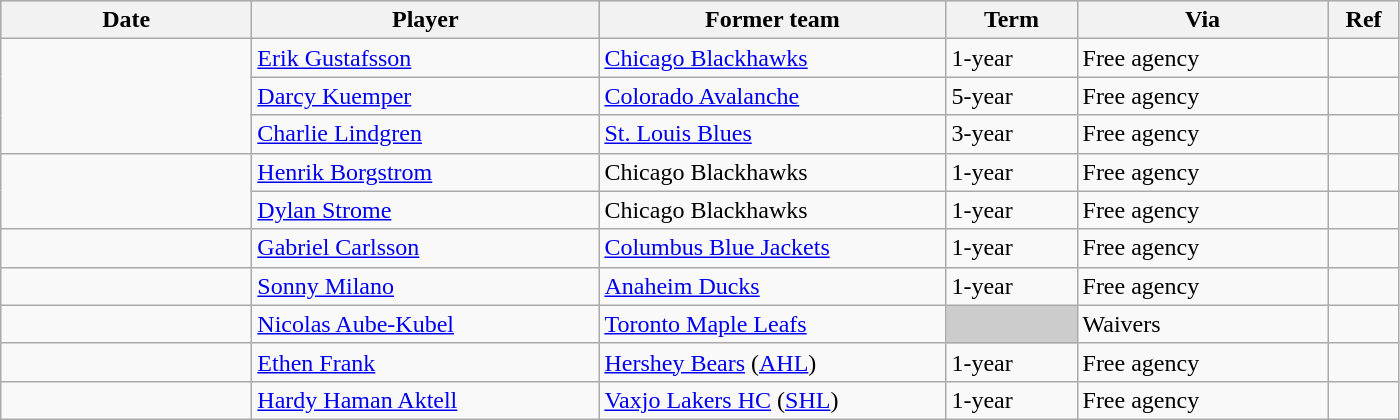<table class="wikitable">
<tr style="background:#ddd; text-align:center;">
<th style="width: 10em;">Date</th>
<th style="width: 14em;">Player</th>
<th style="width: 14em;">Former team</th>
<th style="width: 5em;">Term</th>
<th style="width: 10em;">Via</th>
<th style="width: 2.5em;">Ref</th>
</tr>
<tr>
<td rowspan=3></td>
<td><a href='#'>Erik Gustafsson</a></td>
<td><a href='#'>Chicago Blackhawks</a></td>
<td>1-year</td>
<td>Free agency</td>
<td></td>
</tr>
<tr>
<td><a href='#'>Darcy Kuemper</a></td>
<td><a href='#'>Colorado Avalanche</a></td>
<td>5-year</td>
<td>Free agency</td>
<td></td>
</tr>
<tr>
<td><a href='#'>Charlie Lindgren</a></td>
<td><a href='#'>St. Louis Blues</a></td>
<td>3-year</td>
<td>Free agency</td>
<td></td>
</tr>
<tr>
<td rowspan=2></td>
<td><a href='#'>Henrik Borgstrom</a></td>
<td>Chicago Blackhawks</td>
<td>1-year</td>
<td>Free agency</td>
<td></td>
</tr>
<tr>
<td><a href='#'>Dylan Strome</a></td>
<td>Chicago Blackhawks</td>
<td>1-year</td>
<td>Free agency</td>
<td></td>
</tr>
<tr>
<td></td>
<td><a href='#'>Gabriel Carlsson</a></td>
<td><a href='#'>Columbus Blue Jackets</a></td>
<td>1-year</td>
<td>Free agency</td>
<td></td>
</tr>
<tr>
<td></td>
<td><a href='#'>Sonny Milano</a></td>
<td><a href='#'>Anaheim Ducks</a></td>
<td>1-year</td>
<td>Free agency</td>
<td></td>
</tr>
<tr>
<td></td>
<td><a href='#'>Nicolas Aube-Kubel</a></td>
<td><a href='#'>Toronto Maple Leafs</a></td>
<td style="background:#ccc;"></td>
<td>Waivers</td>
<td></td>
</tr>
<tr>
<td></td>
<td><a href='#'>Ethen Frank</a></td>
<td><a href='#'>Hershey Bears</a> (<a href='#'>AHL</a>)</td>
<td>1-year</td>
<td>Free agency</td>
<td></td>
</tr>
<tr>
<td></td>
<td><a href='#'>Hardy Haman Aktell</a></td>
<td><a href='#'>Vaxjo Lakers HC</a> (<a href='#'>SHL</a>)</td>
<td>1-year</td>
<td>Free agency</td>
<td></td>
</tr>
</table>
